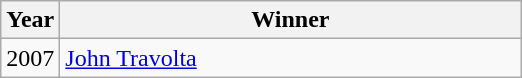<table class="wikitable" style="text-align:left">
<tr>
<th style="width:20px;">Year</th>
<th style="width:300px;">Winner</th>
</tr>
<tr>
<td>2007</td>
<td><a href='#'>John Travolta</a></td>
</tr>
</table>
